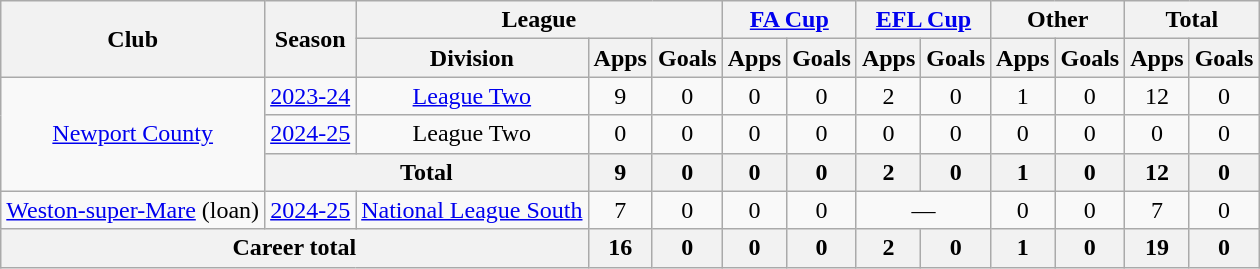<table class="wikitable" style="text-align:center">
<tr>
<th rowspan="2">Club</th>
<th rowspan="2">Season</th>
<th colspan="3">League</th>
<th colspan="2"><a href='#'>FA Cup</a></th>
<th colspan="2"><a href='#'>EFL Cup</a></th>
<th colspan="2">Other</th>
<th colspan="2">Total</th>
</tr>
<tr>
<th>Division</th>
<th>Apps</th>
<th>Goals</th>
<th>Apps</th>
<th>Goals</th>
<th>Apps</th>
<th>Goals</th>
<th>Apps</th>
<th>Goals</th>
<th>Apps</th>
<th>Goals</th>
</tr>
<tr>
<td rowspan="3"><a href='#'>Newport County</a></td>
<td><a href='#'>2023-24</a></td>
<td><a href='#'>League Two</a></td>
<td>9</td>
<td>0</td>
<td>0</td>
<td>0</td>
<td>2</td>
<td>0</td>
<td>1</td>
<td>0</td>
<td>12</td>
<td>0</td>
</tr>
<tr>
<td><a href='#'>2024-25</a></td>
<td>League Two</td>
<td>0</td>
<td>0</td>
<td>0</td>
<td>0</td>
<td>0</td>
<td>0</td>
<td>0</td>
<td>0</td>
<td>0</td>
<td>0</td>
</tr>
<tr>
<th colspan="2">Total</th>
<th>9</th>
<th>0</th>
<th>0</th>
<th>0</th>
<th>2</th>
<th>0</th>
<th>1</th>
<th>0</th>
<th>12</th>
<th>0</th>
</tr>
<tr>
<td><a href='#'>Weston-super-Mare</a> (loan)</td>
<td><a href='#'>2024-25</a></td>
<td><a href='#'>National League South</a></td>
<td>7</td>
<td>0</td>
<td>0</td>
<td>0</td>
<td colspan="2">—</td>
<td>0</td>
<td>0</td>
<td>7</td>
<td>0</td>
</tr>
<tr>
<th colspan="3">Career total</th>
<th>16</th>
<th>0</th>
<th>0</th>
<th>0</th>
<th>2</th>
<th>0</th>
<th>1</th>
<th>0</th>
<th>19</th>
<th>0</th>
</tr>
</table>
